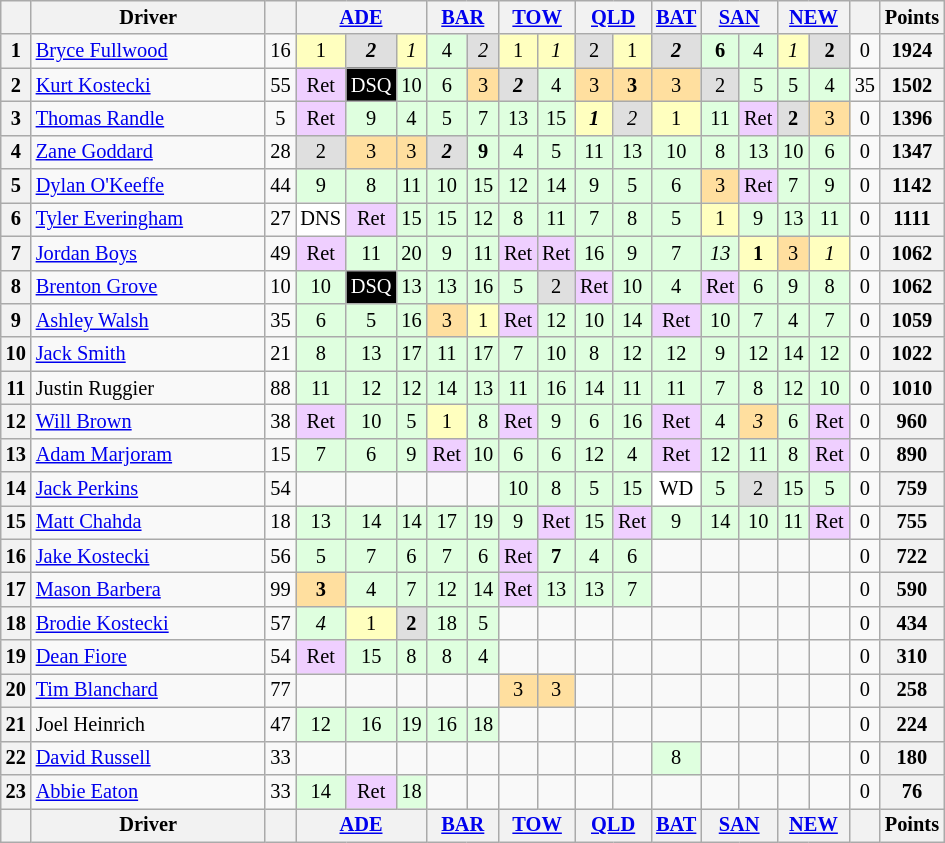<table class="wikitable" style="font-size: 85%; text-align: center">
<tr>
<th valign="middle"></th>
<th valign="middle" width="150">Driver</th>
<th valign="middle"></th>
<th colspan="3" width="63px"><a href='#'>ADE</a><br></th>
<th colspan="2" width="42px"><a href='#'>BAR</a><br></th>
<th colspan="2" width="42px"><a href='#'>TOW</a><br></th>
<th colspan="2" width="42px"><a href='#'>QLD</a><br></th>
<th width="21px"><a href='#'>BAT</a><br></th>
<th colspan="2" width="42px"><a href='#'>SAN</a><br></th>
<th colspan="2" width="42px"><a href='#'>NEW</a><br></th>
<th valign="middle"></th>
<th valign="middle">Points</th>
</tr>
<tr>
<th>1</th>
<td align=left> <a href='#'>Bryce Fullwood</a></td>
<td>16</td>
<td style="background:#ffffbf;">1</td>
<td style="background:#dfdfdf;"><strong><em>2</em></strong></td>
<td style="background:#ffffbf;"><em>1</em></td>
<td style="background:#dfffdf;">4</td>
<td style="background:#dfdfdf;"><em>2</em></td>
<td style="background:#ffffbf;">1</td>
<td style="background:#ffffbf;"><em>1</em></td>
<td style="background:#dfdfdf;">2</td>
<td style="background:#ffffbf;">1</td>
<td style="background:#dfdfdf;"><strong><em>2</em></strong></td>
<td style="background:#dfffdf;"><strong>6</strong></td>
<td style="background:#dfffdf;">4</td>
<td style="background:#ffffbf;"><em>1</em></td>
<td style="background:#dfdfdf;"><strong>2</strong></td>
<td>0</td>
<th>1924</th>
</tr>
<tr>
<th>2</th>
<td align=left> <a href='#'>Kurt Kostecki</a></td>
<td>55</td>
<td style="background:#efcfff;">Ret</td>
<td style="background-color:#000000; color:white">DSQ</td>
<td style="background:#dfffdf;">10</td>
<td style="background:#dfffdf;">6</td>
<td style="background:#ffdf9f;">3</td>
<td style="background:#dfdfdf;"><strong><em>2</em></strong></td>
<td style="background:#dfffdf;">4</td>
<td style="background:#ffdf9f;">3</td>
<td style="background:#ffdf9f;"><strong>3</strong></td>
<td style="background:#ffdf9f;">3</td>
<td style="background:#dfdfdf;">2</td>
<td style="background:#dfffdf;">5</td>
<td style="background:#dfffdf;">5</td>
<td style="background:#dfffdf;">4</td>
<td>35</td>
<th>1502</th>
</tr>
<tr>
<th>3</th>
<td align=left> <a href='#'>Thomas Randle</a></td>
<td>5</td>
<td style="background:#efcfff;">Ret</td>
<td style="background:#dfffdf;">9</td>
<td style="background:#dfffdf;">4</td>
<td style="background:#dfffdf;">5</td>
<td style="background:#dfffdf;">7</td>
<td style="background:#dfffdf;">13</td>
<td style="background:#dfffdf;">15</td>
<td style="background:#ffffbf;"><strong><em>1</em></strong></td>
<td style="background:#dfdfdf;"><em>2</em></td>
<td style="background:#ffffbf;">1</td>
<td style="background:#dfffdf;">11</td>
<td style="background:#efcfff;">Ret</td>
<td style="background:#dfdfdf;"><strong>2</strong></td>
<td style="background:#ffdf9f;">3</td>
<td>0</td>
<th>1396</th>
</tr>
<tr>
<th>4</th>
<td align=left> <a href='#'>Zane Goddard</a></td>
<td>28</td>
<td style="background:#dfdfdf;">2</td>
<td style="background:#ffdf9f;">3</td>
<td style="background:#ffdf9f;">3</td>
<td style="background:#dfdfdf;"><strong><em>2</em></strong></td>
<td style="background:#dfffdf;"><strong>9</strong></td>
<td style="background:#dfffdf;">4</td>
<td style="background:#dfffdf;">5</td>
<td style="background:#dfffdf;">11</td>
<td style="background:#dfffdf;">13</td>
<td style="background:#dfffdf;">10</td>
<td style="background:#dfffdf;">8</td>
<td style="background:#dfffdf;">13</td>
<td style="background:#dfffdf;">10</td>
<td style="background:#dfffdf;">6</td>
<td>0</td>
<th>1347</th>
</tr>
<tr>
<th>5</th>
<td align=left> <a href='#'>Dylan O'Keeffe</a></td>
<td>44</td>
<td style="background:#dfffdf;">9</td>
<td style="background:#dfffdf;">8</td>
<td style="background:#dfffdf;">11</td>
<td style="background:#dfffdf;">10</td>
<td style="background:#dfffdf;">15</td>
<td style="background:#dfffdf;">12</td>
<td style="background:#dfffdf;">14</td>
<td style="background:#dfffdf;">9</td>
<td style="background:#dfffdf;">5</td>
<td style="background:#dfffdf;">6</td>
<td style="background:#ffdf9f;">3</td>
<td style="background:#efcfff;">Ret</td>
<td style="background:#dfffdf;">7</td>
<td style="background:#dfffdf;">9</td>
<td>0</td>
<th>1142</th>
</tr>
<tr>
<th>6</th>
<td align=left> <a href='#'>Tyler Everingham</a></td>
<td>27</td>
<td style="background:#ffffff;">DNS</td>
<td style="background:#efcfff;">Ret</td>
<td style="background:#dfffdf;">15</td>
<td style="background:#dfffdf;">15</td>
<td style="background:#dfffdf;">12</td>
<td style="background:#dfffdf;">8</td>
<td style="background:#dfffdf;">11</td>
<td style="background:#dfffdf;">7</td>
<td style="background:#dfffdf;">8</td>
<td style="background:#dfffdf;">5</td>
<td style="background:#ffffbf;">1</td>
<td style="background:#dfffdf;">9</td>
<td style="background:#dfffdf;">13</td>
<td style="background:#dfffdf;">11</td>
<td>0</td>
<th>1111</th>
</tr>
<tr>
<th>7</th>
<td align=left> <a href='#'>Jordan Boys</a></td>
<td>49</td>
<td style="background:#efcfff;">Ret</td>
<td style="background:#dfffdf;">11</td>
<td style="background:#dfffdf;">20</td>
<td style="background:#dfffdf;">9</td>
<td style="background:#dfffdf;">11</td>
<td style="background:#efcfff;">Ret</td>
<td style="background:#efcfff;">Ret</td>
<td style="background:#dfffdf;">16</td>
<td style="background:#dfffdf;">9</td>
<td style="background:#dfffdf;">7</td>
<td style="background:#dfffdf;"><em>13</em></td>
<td style="background:#ffffbf;"><strong>1</strong></td>
<td style="background:#ffdf9f;">3</td>
<td style="background:#ffffbf;"><em>1</em></td>
<td>0</td>
<th>1062</th>
</tr>
<tr>
<th>8</th>
<td align=left> <a href='#'>Brenton Grove</a></td>
<td>10</td>
<td style="background:#dfffdf;">10</td>
<td style="background-color:#000000; color:white">DSQ</td>
<td style="background:#dfffdf;">13</td>
<td style="background:#dfffdf;">13</td>
<td style="background:#dfffdf;">16</td>
<td style="background:#dfffdf;">5</td>
<td style="background:#dfdfdf;">2</td>
<td style="background:#efcfff;">Ret</td>
<td style="background:#dfffdf;">10</td>
<td style="background:#dfffdf;">4</td>
<td style="background:#efcfff;">Ret</td>
<td style="background:#dfffdf;">6</td>
<td style="background:#dfffdf;">9</td>
<td style="background:#dfffdf;">8</td>
<td>0</td>
<th>1062</th>
</tr>
<tr>
<th>9</th>
<td align=left> <a href='#'>Ashley Walsh</a></td>
<td>35</td>
<td style="background:#dfffdf;">6</td>
<td style="background:#dfffdf;">5</td>
<td style="background:#dfffdf;">16</td>
<td style="background:#ffdf9f;">3</td>
<td style="background:#ffffbf;">1</td>
<td style="background:#efcfff;">Ret</td>
<td style="background:#dfffdf;">12</td>
<td style="background:#dfffdf;">10</td>
<td style="background:#dfffdf;">14</td>
<td style="background:#efcfff;">Ret</td>
<td style="background:#dfffdf;">10</td>
<td style="background:#dfffdf;">7</td>
<td style="background:#dfffdf;">4</td>
<td style="background:#dfffdf;">7</td>
<td>0</td>
<th>1059</th>
</tr>
<tr>
<th>10</th>
<td align=left> <a href='#'>Jack Smith</a></td>
<td>21</td>
<td style="background:#dfffdf;">8</td>
<td style="background:#dfffdf;">13</td>
<td style="background:#dfffdf;">17</td>
<td style="background:#dfffdf;">11</td>
<td style="background:#dfffdf;">17</td>
<td style="background:#dfffdf;">7</td>
<td style="background:#dfffdf;">10</td>
<td style="background:#dfffdf;">8</td>
<td style="background:#dfffdf;">12</td>
<td style="background:#dfffdf;">12</td>
<td style="background:#dfffdf;">9</td>
<td style="background:#dfffdf;">12</td>
<td style="background:#dfffdf;">14</td>
<td style="background:#dfffdf;">12</td>
<td>0</td>
<th>1022</th>
</tr>
<tr>
<th>11</th>
<td align=left> Justin Ruggier</td>
<td>88</td>
<td style="background:#dfffdf;">11</td>
<td style="background:#dfffdf;">12</td>
<td style="background:#dfffdf;">12</td>
<td style="background:#dfffdf;">14</td>
<td style="background:#dfffdf;">13</td>
<td style="background:#dfffdf;">11</td>
<td style="background:#dfffdf;">16</td>
<td style="background:#dfffdf;">14</td>
<td style="background:#dfffdf;">11</td>
<td style="background:#dfffdf;">11</td>
<td style="background:#dfffdf;">7</td>
<td style="background:#dfffdf;">8</td>
<td style="background:#dfffdf;">12</td>
<td style="background:#dfffdf;">10</td>
<td>0</td>
<th>1010</th>
</tr>
<tr>
<th>12</th>
<td align=left> <a href='#'>Will Brown</a></td>
<td>38</td>
<td style="background:#efcfff;">Ret</td>
<td style="background:#dfffdf;">10</td>
<td style="background:#dfffdf;">5</td>
<td style="background:#ffffbf;">1</td>
<td style="background:#dfffdf;">8</td>
<td style="background:#efcfff;">Ret</td>
<td style="background:#dfffdf;">9</td>
<td style="background:#dfffdf;">6</td>
<td style="background:#dfffdf;">16</td>
<td style="background:#efcfff;">Ret</td>
<td style="background:#dfffdf;">4</td>
<td style="background:#ffdf9f;"><em>3</em></td>
<td style="background:#dfffdf;">6</td>
<td style="background:#efcfff;">Ret</td>
<td>0</td>
<th>960</th>
</tr>
<tr>
<th>13</th>
<td align=left> <a href='#'>Adam Marjoram</a></td>
<td>15</td>
<td style="background:#dfffdf;">7</td>
<td style="background:#dfffdf;">6</td>
<td style="background:#dfffdf;">9</td>
<td style="background:#efcfff;">Ret</td>
<td style="background:#dfffdf;">10</td>
<td style="background:#dfffdf;">6</td>
<td style="background:#dfffdf;">6</td>
<td style="background:#dfffdf;">12</td>
<td style="background:#dfffdf;">4</td>
<td style="background:#efcfff;">Ret</td>
<td style="background:#dfffdf;">12</td>
<td style="background:#dfffdf;">11</td>
<td style="background:#dfffdf;">8</td>
<td style="background:#efcfff;">Ret</td>
<td>0</td>
<th>890</th>
</tr>
<tr>
<th>14</th>
<td align=left> <a href='#'>Jack Perkins</a></td>
<td>54</td>
<td></td>
<td></td>
<td></td>
<td></td>
<td></td>
<td style="background:#dfffdf;">10</td>
<td style="background:#dfffdf;">8</td>
<td style="background:#dfffdf;">5</td>
<td style="background:#dfffdf;">15</td>
<td style="background:#ffffff;">WD</td>
<td style="background:#dfffdf;">5</td>
<td style="background:#dfdfdf;">2</td>
<td style="background:#dfffdf;">15</td>
<td style="background:#dfffdf;">5</td>
<td>0</td>
<th>759</th>
</tr>
<tr>
<th>15</th>
<td align=left> <a href='#'>Matt Chahda</a></td>
<td>18</td>
<td style="background:#dfffdf;">13</td>
<td style="background:#dfffdf;">14</td>
<td style="background:#dfffdf;">14</td>
<td style="background:#dfffdf;">17</td>
<td style="background:#dfffdf;">19</td>
<td style="background:#dfffdf;">9</td>
<td style="background:#efcfff;">Ret</td>
<td style="background:#dfffdf;">15</td>
<td style="background:#efcfff;">Ret</td>
<td style="background:#dfffdf;">9</td>
<td style="background:#dfffdf;">14</td>
<td style="background:#dfffdf;">10</td>
<td style="background:#dfffdf;">11</td>
<td style="background:#efcfff;">Ret</td>
<td>0</td>
<th>755</th>
</tr>
<tr>
<th>16</th>
<td align=left> <a href='#'>Jake Kostecki</a></td>
<td>56</td>
<td style="background:#dfffdf;">5</td>
<td style="background:#dfffdf;">7</td>
<td style="background:#dfffdf;">6</td>
<td style="background:#dfffdf;">7</td>
<td style="background:#dfffdf;">6</td>
<td style="background:#efcfff;">Ret</td>
<td style="background:#dfffdf;"><strong>7</strong></td>
<td style="background:#dfffdf;">4</td>
<td style="background:#dfffdf;">6</td>
<td></td>
<td></td>
<td></td>
<td></td>
<td></td>
<td>0</td>
<th>722</th>
</tr>
<tr>
<th>17</th>
<td align=left> <a href='#'>Mason Barbera</a></td>
<td>99</td>
<td style="background:#ffdf9f;"><strong>3</strong></td>
<td style="background:#dfffdf;">4</td>
<td style="background:#dfffdf;">7</td>
<td style="background:#dfffdf;">12</td>
<td style="background:#dfffdf;">14</td>
<td style="background:#efcfff;">Ret</td>
<td style="background:#dfffdf;">13</td>
<td style="background:#dfffdf;">13</td>
<td style="background:#dfffdf;">7</td>
<td></td>
<td></td>
<td></td>
<td></td>
<td></td>
<td>0</td>
<th>590</th>
</tr>
<tr>
<th>18</th>
<td align=left> <a href='#'>Brodie Kostecki</a></td>
<td>57</td>
<td style="background:#dfffdf;"><em>4</em></td>
<td style="background:#ffffbf;">1</td>
<td style="background:#dfdfdf;"><strong>2</strong></td>
<td style="background:#dfffdf;">18</td>
<td style="background:#dfffdf;">5</td>
<td></td>
<td></td>
<td></td>
<td></td>
<td></td>
<td></td>
<td></td>
<td></td>
<td></td>
<td>0</td>
<th>434</th>
</tr>
<tr>
<th>19</th>
<td align=left> <a href='#'>Dean Fiore</a></td>
<td>54</td>
<td style="background:#efcfff;">Ret</td>
<td style="background:#dfffdf;">15</td>
<td style="background:#dfffdf;">8</td>
<td style="background:#dfffdf;">8</td>
<td style="background:#dfffdf;">4</td>
<td></td>
<td></td>
<td></td>
<td></td>
<td></td>
<td></td>
<td></td>
<td></td>
<td></td>
<td>0</td>
<th>310</th>
</tr>
<tr>
<th>20</th>
<td align=left> <a href='#'>Tim Blanchard</a></td>
<td>77</td>
<td></td>
<td></td>
<td></td>
<td></td>
<td></td>
<td style="background:#ffdf9f;">3</td>
<td style="background:#ffdf9f;">3</td>
<td></td>
<td></td>
<td></td>
<td></td>
<td></td>
<td></td>
<td></td>
<td>0</td>
<th>258</th>
</tr>
<tr>
<th>21</th>
<td align=left> Joel Heinrich</td>
<td>47</td>
<td style="background:#dfffdf;">12</td>
<td style="background:#dfffdf;">16</td>
<td style="background:#dfffdf;">19</td>
<td style="background:#dfffdf;">16</td>
<td style="background:#dfffdf;">18</td>
<td></td>
<td></td>
<td></td>
<td></td>
<td></td>
<td></td>
<td></td>
<td></td>
<td></td>
<td>0</td>
<th>224</th>
</tr>
<tr>
<th>22</th>
<td align=left> <a href='#'>David Russell</a></td>
<td>33</td>
<td></td>
<td></td>
<td></td>
<td></td>
<td></td>
<td></td>
<td></td>
<td></td>
<td></td>
<td style="background:#dfffdf;">8</td>
<td></td>
<td></td>
<td></td>
<td></td>
<td>0</td>
<th>180</th>
</tr>
<tr>
<th>23</th>
<td align=left> <a href='#'>Abbie Eaton</a></td>
<td>33</td>
<td style="background:#dfffdf;">14</td>
<td style="background:#efcfff;">Ret</td>
<td style="background:#dfffdf;">18</td>
<td></td>
<td></td>
<td></td>
<td></td>
<td></td>
<td></td>
<td></td>
<td></td>
<td></td>
<td></td>
<td></td>
<td>0</td>
<th>76</th>
</tr>
<tr>
<th valign="middle"></th>
<th valign="middle" width="150">Driver</th>
<th valign="middle"></th>
<th colspan="3" width="63px"><a href='#'>ADE</a><br></th>
<th colspan="2" width="42px"><a href='#'>BAR</a><br></th>
<th colspan="2" width="42px"><a href='#'>TOW</a><br></th>
<th colspan="2" width="42px"><a href='#'>QLD</a><br></th>
<th width="21px"><a href='#'>BAT</a><br></th>
<th colspan="2" width="42px"><a href='#'>SAN</a><br></th>
<th colspan="2" width="42px"><a href='#'>NEW</a><br></th>
<th valign="middle"></th>
<th valign="middle">Points</th>
</tr>
</table>
